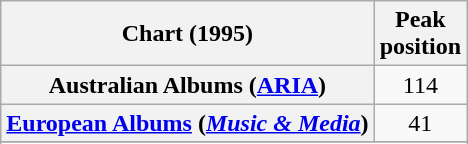<table class="wikitable sortable plainrowheaders" style="text-align:center">
<tr>
<th scope="col">Chart (1995)</th>
<th scope="col">Peak<br>position</th>
</tr>
<tr>
<th scope="row">Australian Albums (<a href='#'>ARIA</a>)</th>
<td align="center">114</td>
</tr>
<tr>
<th scope="row"><a href='#'>European Albums</a> (<em><a href='#'>Music & Media</a></em>)</th>
<td>41</td>
</tr>
<tr>
</tr>
<tr>
</tr>
<tr>
</tr>
</table>
